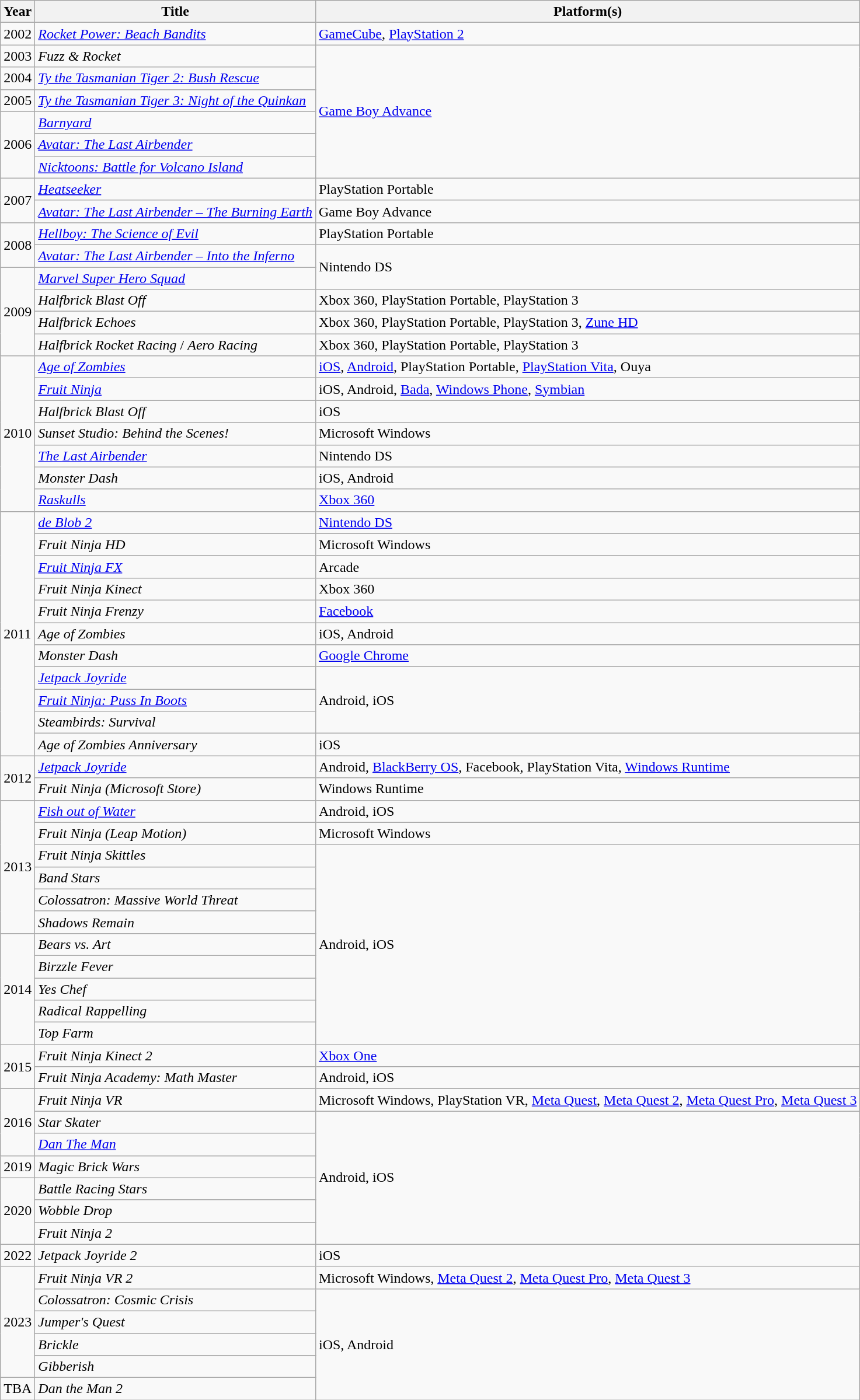<table class="wikitable sortable">
<tr>
<th>Year</th>
<th>Title</th>
<th>Platform(s)</th>
</tr>
<tr>
<td>2002</td>
<td><em><a href='#'>Rocket Power: Beach Bandits</a></em></td>
<td><a href='#'>GameCube</a>, <a href='#'>PlayStation 2</a></td>
</tr>
<tr>
<td>2003</td>
<td><em>Fuzz & Rocket</em> </td>
<td rowspan="6"><a href='#'>Game Boy Advance</a></td>
</tr>
<tr>
<td>2004</td>
<td><em><a href='#'>Ty the Tasmanian Tiger 2: Bush Rescue</a></em></td>
</tr>
<tr>
<td>2005</td>
<td><em><a href='#'>Ty the Tasmanian Tiger 3: Night of the Quinkan</a></em></td>
</tr>
<tr>
<td rowspan="3">2006</td>
<td><em><a href='#'>Barnyard</a></em></td>
</tr>
<tr>
<td><em><a href='#'>Avatar: The Last Airbender</a></em></td>
</tr>
<tr>
<td><em><a href='#'>Nicktoons: Battle for Volcano Island</a></em></td>
</tr>
<tr>
<td rowspan="2">2007</td>
<td><em><a href='#'>Heatseeker</a></em></td>
<td>PlayStation Portable</td>
</tr>
<tr>
<td><em><a href='#'>Avatar: The Last Airbender – The Burning Earth</a></em></td>
<td>Game Boy Advance</td>
</tr>
<tr>
<td rowspan="2">2008</td>
<td><em><a href='#'>Hellboy: The Science of Evil</a></em></td>
<td>PlayStation Portable</td>
</tr>
<tr>
<td><em><a href='#'>Avatar: The Last Airbender – Into the Inferno</a></em></td>
<td rowspan="2">Nintendo DS</td>
</tr>
<tr>
<td rowspan="4">2009</td>
<td><em><a href='#'>Marvel Super Hero Squad</a></em></td>
</tr>
<tr>
<td><em>Halfbrick Blast Off</em></td>
<td>Xbox 360, PlayStation Portable, PlayStation 3</td>
</tr>
<tr>
<td><em>Halfbrick Echoes</em></td>
<td>Xbox 360, PlayStation Portable, PlayStation 3, <a href='#'>Zune HD</a></td>
</tr>
<tr>
<td><em>Halfbrick Rocket Racing</em> / <em>Aero Racing</em></td>
<td>Xbox 360, PlayStation Portable, PlayStation 3</td>
</tr>
<tr>
<td rowspan="7">2010</td>
<td><em><a href='#'>Age of Zombies</a></em></td>
<td><a href='#'>iOS</a>, <a href='#'>Android</a>, PlayStation Portable, <a href='#'>PlayStation Vita</a>, Ouya</td>
</tr>
<tr>
<td><em><a href='#'>Fruit Ninja</a></em></td>
<td>iOS, Android, <a href='#'>Bada</a>, <a href='#'>Windows Phone</a>, <a href='#'>Symbian</a></td>
</tr>
<tr>
<td><em>Halfbrick Blast Off</em></td>
<td>iOS</td>
</tr>
<tr>
<td><em>Sunset Studio: Behind the Scenes!</em></td>
<td>Microsoft Windows</td>
</tr>
<tr>
<td><em><a href='#'>The Last Airbender</a></em></td>
<td>Nintendo DS</td>
</tr>
<tr>
<td><em>Monster Dash</em></td>
<td>iOS, Android</td>
</tr>
<tr>
<td><em><a href='#'>Raskulls</a></em></td>
<td><a href='#'>Xbox 360</a></td>
</tr>
<tr>
<td rowspan="11">2011</td>
<td><em><a href='#'>de Blob 2</a></em></td>
<td><a href='#'>Nintendo DS</a></td>
</tr>
<tr>
<td><em>Fruit Ninja HD</em></td>
<td>Microsoft Windows</td>
</tr>
<tr>
<td><em><a href='#'>Fruit Ninja FX</a></em></td>
<td>Arcade</td>
</tr>
<tr>
<td><em>Fruit Ninja Kinect</em></td>
<td>Xbox 360</td>
</tr>
<tr>
<td><em>Fruit Ninja Frenzy</em></td>
<td><a href='#'>Facebook</a></td>
</tr>
<tr>
<td><em>Age of Zombies</em></td>
<td>iOS, Android</td>
</tr>
<tr>
<td><em>Monster Dash</em></td>
<td><a href='#'>Google Chrome</a></td>
</tr>
<tr>
<td><em><a href='#'>Jetpack Joyride</a></em></td>
<td rowspan="3">Android, iOS</td>
</tr>
<tr>
<td><em><a href='#'>Fruit Ninja: Puss In Boots</a></em></td>
</tr>
<tr>
<td><em>Steambirds: Survival</em></td>
</tr>
<tr>
<td><em>Age of Zombies Anniversary</em></td>
<td>iOS</td>
</tr>
<tr>
<td rowspan="2">2012</td>
<td><em><a href='#'>Jetpack Joyride</a></em></td>
<td>Android, <a href='#'>BlackBerry OS</a>, Facebook, PlayStation Vita, <a href='#'>Windows Runtime</a></td>
</tr>
<tr>
<td><em>Fruit Ninja (Microsoft Store)</em></td>
<td>Windows Runtime</td>
</tr>
<tr>
<td rowspan="6">2013</td>
<td><em><a href='#'>Fish out of Water</a></em></td>
<td>Android, iOS</td>
</tr>
<tr>
<td><em>Fruit Ninja (Leap Motion)</em></td>
<td>Microsoft Windows</td>
</tr>
<tr>
<td><em>Fruit Ninja Skittles</em></td>
<td rowspan="9">Android, iOS</td>
</tr>
<tr>
<td><em>Band Stars</em></td>
</tr>
<tr>
<td><em>Colossatron: Massive World Threat</em></td>
</tr>
<tr>
<td><em>Shadows Remain</em></td>
</tr>
<tr>
<td rowspan="5">2014</td>
<td><em>Bears vs. Art</em></td>
</tr>
<tr>
<td><em>Birzzle Fever</em></td>
</tr>
<tr>
<td><em>Yes Chef</em></td>
</tr>
<tr>
<td><em>Radical Rappelling</em></td>
</tr>
<tr>
<td><em>Top Farm</em></td>
</tr>
<tr>
<td rowspan="2">2015</td>
<td><em>Fruit Ninja Kinect 2</em></td>
<td><a href='#'>Xbox One</a></td>
</tr>
<tr>
<td><em>Fruit Ninja Academy: Math Master</em></td>
<td>Android, iOS</td>
</tr>
<tr>
<td rowspan="3">2016</td>
<td><em>Fruit Ninja VR</em></td>
<td>Microsoft Windows, PlayStation VR, <a href='#'>Meta Quest</a>, <a href='#'>Meta Quest 2</a>, <a href='#'>Meta Quest Pro</a>, <a href='#'>Meta Quest 3</a></td>
</tr>
<tr>
<td><em>Star Skater</em></td>
<td rowspan="6">Android, iOS</td>
</tr>
<tr>
<td><em><a href='#'>Dan The Man</a></em></td>
</tr>
<tr>
<td>2019</td>
<td><em>Magic Brick Wars</em></td>
</tr>
<tr>
<td rowspan="3">2020</td>
<td><em>Battle Racing Stars</em></td>
</tr>
<tr>
<td><em>Wobble Drop</em></td>
</tr>
<tr>
<td><em>Fruit Ninja 2</em></td>
</tr>
<tr>
<td>2022</td>
<td><em>Jetpack Joyride 2</em></td>
<td>iOS</td>
</tr>
<tr>
<td rowspan="5">2023</td>
<td><em>Fruit Ninja VR 2</em></td>
<td>Microsoft Windows, <a href='#'>Meta Quest 2</a>, <a href='#'>Meta Quest Pro</a>, <a href='#'>Meta Quest 3</a></td>
</tr>
<tr>
<td><em>Colossatron: Cosmic Crisis</em></td>
<td rowspan="5">iOS, Android</td>
</tr>
<tr>
<td><em>Jumper's Quest</em></td>
</tr>
<tr>
<td><em>Brickle</em></td>
</tr>
<tr>
<td><em>Gibberish</em></td>
</tr>
<tr>
<td>TBA</td>
<td><em>Dan the Man 2</em></td>
</tr>
</table>
